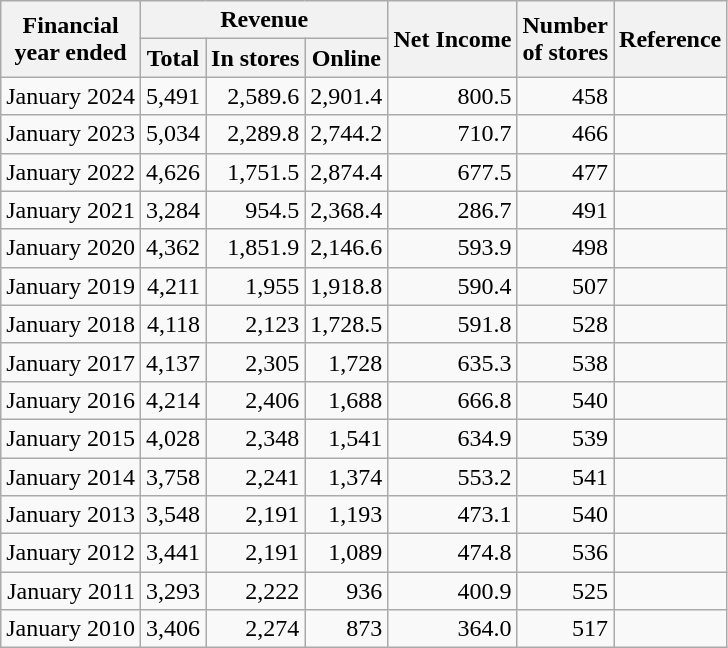<table class="wikitable float-left" style="text-align:right;">
<tr>
<th rowspan="2">Financial<br>year ended</th>
<th colspan="3">Revenue</th>
<th rowspan="2">Net Income</th>
<th rowspan="2">Number<br>of stores</th>
<th rowspan="2">Reference</th>
</tr>
<tr>
<th>Total</th>
<th>In stores</th>
<th>Online</th>
</tr>
<tr>
<td>January 2024</td>
<td>5,491</td>
<td>2,589.6</td>
<td>2,901.4</td>
<td>800.5</td>
<td>458</td>
<td></td>
</tr>
<tr>
<td>January 2023</td>
<td>5,034</td>
<td>2,289.8</td>
<td>2,744.2</td>
<td>710.7</td>
<td>466</td>
<td></td>
</tr>
<tr>
<td>January 2022</td>
<td>4,626</td>
<td>1,751.5</td>
<td>2,874.4</td>
<td>677.5</td>
<td>477</td>
<td></td>
</tr>
<tr>
<td>January 2021</td>
<td>3,284</td>
<td>954.5</td>
<td>2,368.4</td>
<td>286.7</td>
<td>491</td>
<td></td>
</tr>
<tr>
<td>January 2020</td>
<td>4,362</td>
<td>1,851.9</td>
<td>2,146.6</td>
<td>593.9</td>
<td>498</td>
<td></td>
</tr>
<tr>
<td>January 2019</td>
<td>4,211</td>
<td>1,955</td>
<td>1,918.8</td>
<td>590.4</td>
<td>507</td>
<td></td>
</tr>
<tr>
<td>January 2018</td>
<td>4,118</td>
<td>2,123</td>
<td>1,728.5</td>
<td>591.8</td>
<td>528</td>
<td></td>
</tr>
<tr>
<td>January 2017</td>
<td>4,137</td>
<td>2,305</td>
<td>1,728</td>
<td>635.3</td>
<td>538</td>
<td></td>
</tr>
<tr>
<td>January 2016</td>
<td>4,214</td>
<td>2,406</td>
<td>1,688</td>
<td>666.8</td>
<td>540</td>
<td></td>
</tr>
<tr>
<td>January 2015</td>
<td>4,028</td>
<td>2,348</td>
<td>1,541</td>
<td>634.9</td>
<td>539</td>
<td></td>
</tr>
<tr>
<td>January 2014</td>
<td>3,758</td>
<td>2,241</td>
<td>1,374</td>
<td>553.2</td>
<td>541</td>
<td></td>
</tr>
<tr>
<td>January 2013</td>
<td>3,548</td>
<td>2,191</td>
<td>1,193</td>
<td>473.1</td>
<td>540</td>
<td></td>
</tr>
<tr>
<td>January 2012</td>
<td>3,441</td>
<td>2,191</td>
<td>1,089</td>
<td>474.8</td>
<td>536</td>
<td></td>
</tr>
<tr>
<td>January 2011</td>
<td>3,293</td>
<td>2,222</td>
<td>936</td>
<td>400.9</td>
<td>525</td>
<td></td>
</tr>
<tr>
<td>January 2010</td>
<td>3,406</td>
<td>2,274</td>
<td>873</td>
<td>364.0</td>
<td>517</td>
<td></td>
</tr>
</table>
